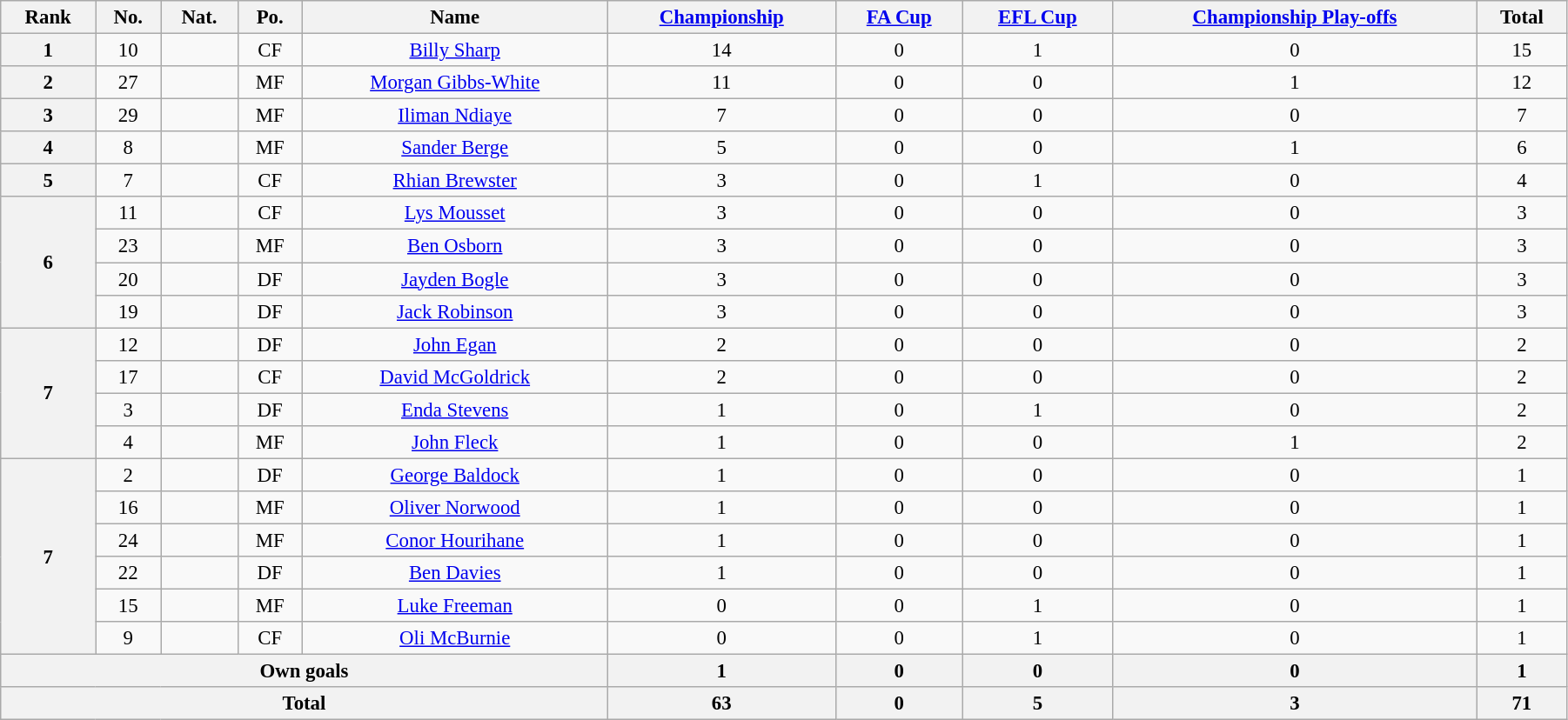<table class="wikitable" style="text-align:center; font-size:95%; width:95%;">
<tr>
<th>Rank</th>
<th>No.</th>
<th>Nat.</th>
<th>Po.</th>
<th>Name</th>
<th><a href='#'>Championship</a></th>
<th><a href='#'>FA Cup</a></th>
<th><a href='#'>EFL Cup</a></th>
<th><a href='#'>Championship Play-offs</a></th>
<th>Total</th>
</tr>
<tr>
<th rowspan=1>1</th>
<td>10</td>
<td></td>
<td>CF</td>
<td><a href='#'>Billy Sharp</a></td>
<td>14</td>
<td>0</td>
<td>1</td>
<td>0</td>
<td>15</td>
</tr>
<tr>
<th rowspan=1>2</th>
<td>27</td>
<td></td>
<td>MF</td>
<td><a href='#'>Morgan Gibbs-White</a></td>
<td>11</td>
<td>0</td>
<td>0</td>
<td>1</td>
<td>12</td>
</tr>
<tr>
<th rowspan=1>3</th>
<td>29</td>
<td></td>
<td>MF</td>
<td><a href='#'>Iliman Ndiaye</a></td>
<td>7</td>
<td>0</td>
<td>0</td>
<td>0</td>
<td>7</td>
</tr>
<tr>
<th rowspan=1>4</th>
<td>8</td>
<td></td>
<td>MF</td>
<td><a href='#'>Sander Berge</a></td>
<td>5</td>
<td>0</td>
<td>0</td>
<td>1</td>
<td>6</td>
</tr>
<tr>
<th rowspan=1>5</th>
<td>7</td>
<td></td>
<td>CF</td>
<td><a href='#'>Rhian Brewster</a></td>
<td>3</td>
<td>0</td>
<td>1</td>
<td>0</td>
<td>4</td>
</tr>
<tr>
<th rowspan=4>6</th>
<td>11</td>
<td></td>
<td>CF</td>
<td><a href='#'>Lys Mousset</a></td>
<td>3</td>
<td>0</td>
<td>0</td>
<td>0</td>
<td>3</td>
</tr>
<tr>
<td>23</td>
<td></td>
<td>MF</td>
<td><a href='#'>Ben Osborn</a></td>
<td>3</td>
<td>0</td>
<td>0</td>
<td>0</td>
<td>3</td>
</tr>
<tr>
<td>20</td>
<td></td>
<td>DF</td>
<td><a href='#'>Jayden Bogle</a></td>
<td>3</td>
<td>0</td>
<td>0</td>
<td>0</td>
<td>3</td>
</tr>
<tr>
<td>19</td>
<td></td>
<td>DF</td>
<td><a href='#'>Jack Robinson</a></td>
<td>3</td>
<td>0</td>
<td>0</td>
<td>0</td>
<td>3</td>
</tr>
<tr>
<th rowspan=4>7</th>
<td>12</td>
<td></td>
<td>DF</td>
<td><a href='#'>John Egan</a></td>
<td>2</td>
<td>0</td>
<td>0</td>
<td>0</td>
<td>2</td>
</tr>
<tr>
<td>17</td>
<td></td>
<td>CF</td>
<td><a href='#'>David McGoldrick</a></td>
<td>2</td>
<td>0</td>
<td>0</td>
<td>0</td>
<td>2</td>
</tr>
<tr>
<td>3</td>
<td></td>
<td>DF</td>
<td><a href='#'>Enda Stevens</a></td>
<td>1</td>
<td>0</td>
<td>1</td>
<td>0</td>
<td>2</td>
</tr>
<tr>
<td>4</td>
<td></td>
<td>MF</td>
<td><a href='#'>John Fleck</a></td>
<td>1</td>
<td>0</td>
<td>0</td>
<td>1</td>
<td>2</td>
</tr>
<tr>
<th rowspan=6>7</th>
<td>2</td>
<td></td>
<td>DF</td>
<td><a href='#'>George Baldock</a></td>
<td>1</td>
<td>0</td>
<td>0</td>
<td>0</td>
<td>1</td>
</tr>
<tr>
<td>16</td>
<td></td>
<td>MF</td>
<td><a href='#'>Oliver Norwood</a></td>
<td>1</td>
<td>0</td>
<td>0</td>
<td>0</td>
<td>1</td>
</tr>
<tr>
<td>24</td>
<td></td>
<td>MF</td>
<td><a href='#'>Conor Hourihane</a></td>
<td>1</td>
<td>0</td>
<td>0</td>
<td>0</td>
<td>1</td>
</tr>
<tr>
<td>22</td>
<td></td>
<td>DF</td>
<td><a href='#'>Ben Davies</a></td>
<td>1</td>
<td>0</td>
<td>0</td>
<td>0</td>
<td>1</td>
</tr>
<tr>
<td>15</td>
<td></td>
<td>MF</td>
<td><a href='#'>Luke Freeman</a></td>
<td>0</td>
<td>0</td>
<td>1</td>
<td>0</td>
<td>1</td>
</tr>
<tr>
<td>9</td>
<td></td>
<td>CF</td>
<td><a href='#'>Oli McBurnie</a></td>
<td>0</td>
<td>0</td>
<td>1</td>
<td>0</td>
<td>1</td>
</tr>
<tr>
<th colspan=5>Own goals</th>
<th>1</th>
<th>0</th>
<th>0</th>
<th>0</th>
<th>1</th>
</tr>
<tr>
<th colspan=5>Total</th>
<th>63</th>
<th>0</th>
<th>5</th>
<th>3</th>
<th>71</th>
</tr>
</table>
